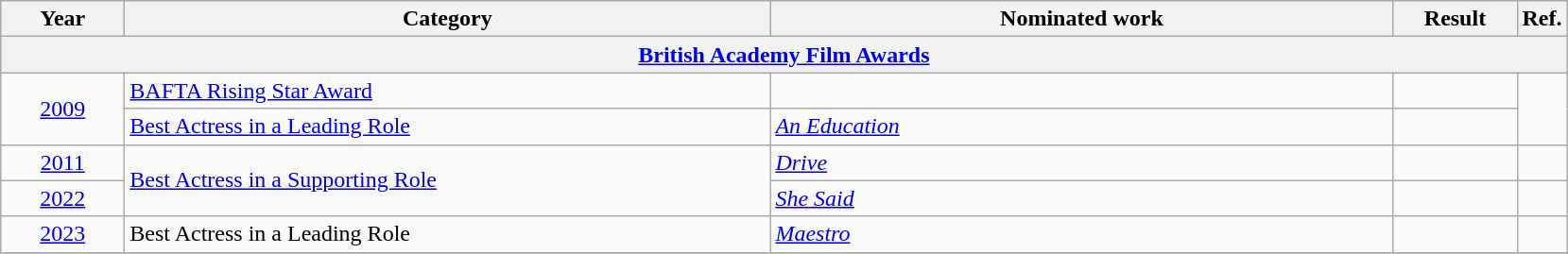<table class=wikitable>
<tr>
<th scope="col" style="width:5em;">Year</th>
<th scope="col" style="width:28em;">Category</th>
<th scope="col" style="width:27em;">Nominated work</th>
<th scope="col" style="width:5em;">Result</th>
<th>Ref.</th>
</tr>
<tr>
<th colspan=5><a href='#'>British Academy Film Awards</a></th>
</tr>
<tr>
<td style="text-align:center;", rowspan=2><a href='#'>2009</a></td>
<td><a href='#'>BAFTA Rising Star Award</a></td>
<td></td>
<td></td>
<td style="text-align:center;", rowspan=2></td>
</tr>
<tr>
<td><a href='#'>Best Actress in a Leading Role</a></td>
<td><em><a href='#'>An Education</a></em></td>
<td></td>
</tr>
<tr>
<td style="text-align:center;"><a href='#'>2011</a></td>
<td rowspan="2"><a href='#'>Best Actress in a Supporting Role</a></td>
<td><em><a href='#'>Drive</a></em></td>
<td></td>
<td style="text-align:center;"></td>
</tr>
<tr>
<td style="text-align:center;"><a href='#'>2022</a></td>
<td><em><a href='#'>She Said</a></em></td>
<td></td>
<td style="text-align:center;"></td>
</tr>
<tr>
<td style="text-align:center;"><a href='#'>2023</a></td>
<td>Best Actress in a Leading Role</td>
<td><em><a href='#'>Maestro</a></em></td>
<td></td>
<td style="text-align:center;"></td>
</tr>
<tr>
</tr>
</table>
